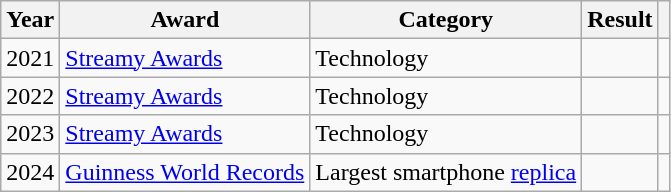<table class="wikitable sortable plainrowheaders">
<tr>
<th scope="col">Year</th>
<th scope="col">Award</th>
<th scope="col">Category</th>
<th scope="col">Result</th>
<th scope="col" class="unsortable"></th>
</tr>
<tr>
<td>2021</td>
<td><a href='#'>Streamy Awards</a></td>
<td>Technology</td>
<td></td>
<td style="text-align: center;"></td>
</tr>
<tr>
<td>2022</td>
<td><a href='#'>Streamy Awards</a></td>
<td>Technology</td>
<td></td>
<td style="text-align: center;"></td>
</tr>
<tr>
<td>2023</td>
<td><a href='#'>Streamy Awards</a></td>
<td>Technology</td>
<td></td>
<td style="text-align: center;"></td>
</tr>
<tr>
<td>2024</td>
<td><a href='#'>Guinness World Records</a></td>
<td>Largest smartphone <a href='#'>replica</a></td>
<td></td>
<td style="text-align: center;"></td>
</tr>
</table>
